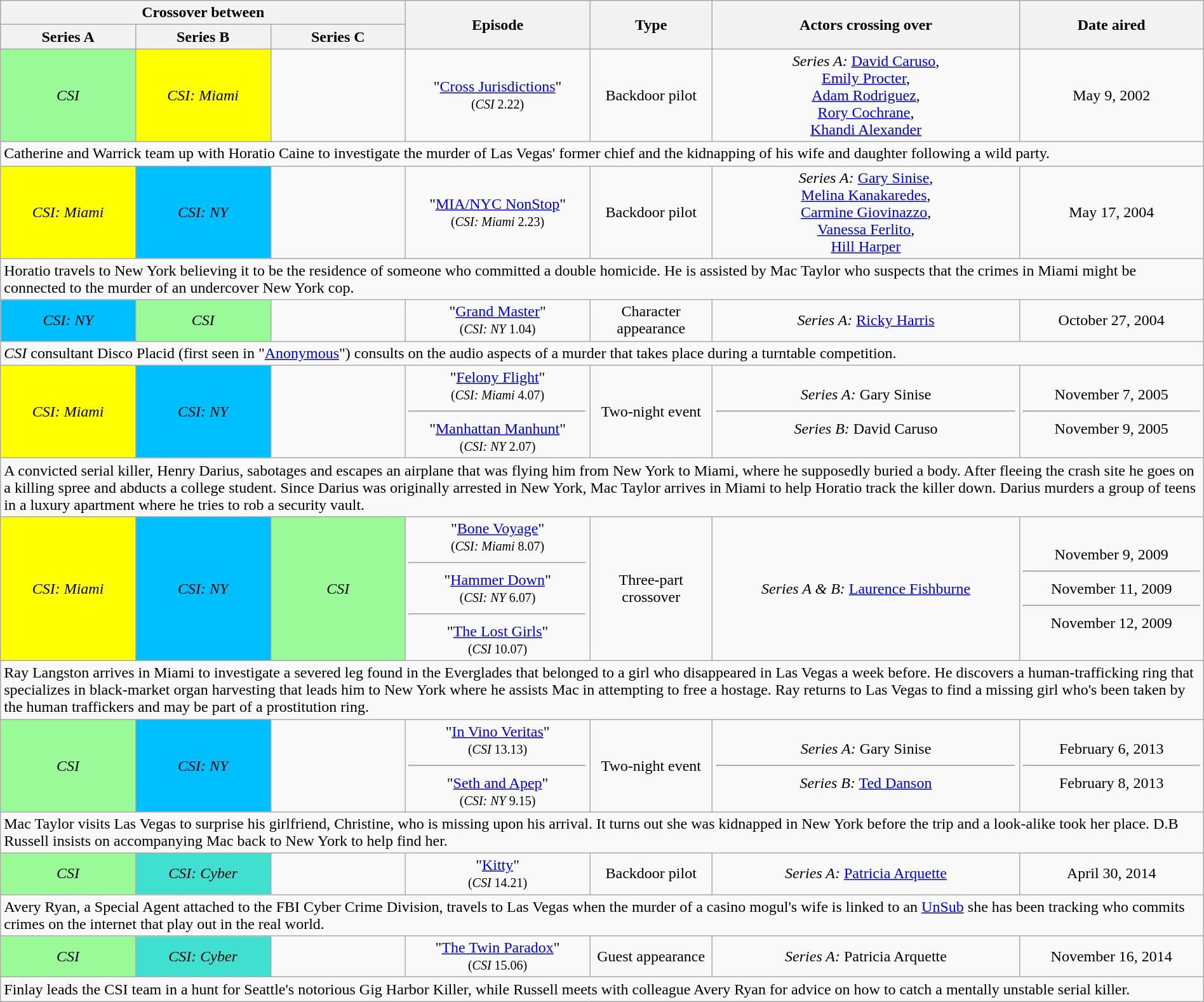<table class="wikitable" width="100%" style="text-align:center;">
<tr>
<th colspan="3" width="31%">Crossover between</th>
<th rowspan="2" width="15%">Episode</th>
<th rowspan="2" width="10%">Type</th>
<th rowspan="2" width="25%">Actors crossing over</th>
<th rowspan="2" width="15%">Date aired</th>
</tr>
<tr>
<th width="11%">Series A</th>
<th width="11%">Series B</th>
<th width="11%">Series C</th>
</tr>
<tr>
<td style="background:#98FB98;"><em>CSI</em></td>
<td style="background:#FFFF00;"><em>CSI: Miami</em></td>
<td></td>
<td>"<a href='#'>Cross Jurisdictions</a>"<br><small>(<em>CSI</em> 2.22)</small></td>
<td>Backdoor pilot</td>
<td><em>Series A:</em> <a href='#'>David Caruso</a>,<br><a href='#'>Emily Procter</a>,<br><a href='#'>Adam Rodriguez</a>,<br><a href='#'>Rory Cochrane</a>,<br><a href='#'>Khandi Alexander</a></td>
<td>May 9, 2002</td>
</tr>
<tr>
<td colspan="7" style="text-align:left;">Catherine and Warrick team up with Horatio Caine to investigate the murder of Las Vegas' former chief and the kidnapping of his wife and daughter following a wild party.</td>
</tr>
<tr>
<td style="background:#FFFF00;"><em>CSI: Miami</em></td>
<td style="background:#00BFFF;"><em>CSI: NY</em></td>
<td></td>
<td>"<a href='#'>MIA/NYC NonStop</a>"<br><small>(<em>CSI: Miami</em> 2.23)</small></td>
<td>Backdoor pilot</td>
<td><em>Series A:</em> <a href='#'>Gary Sinise</a>,<br><a href='#'>Melina Kanakaredes</a>,<br><a href='#'>Carmine Giovinazzo</a>,<br><a href='#'>Vanessa Ferlito</a>,<br><a href='#'>Hill Harper</a></td>
<td>May 17, 2004</td>
</tr>
<tr>
<td colspan="7" style="text-align:left;">Horatio travels to New York believing it to be the residence of someone who committed a double homicide. He is assisted by Mac Taylor who suspects that the crimes in Miami might be connected to the murder of an undercover New York cop.</td>
</tr>
<tr>
<td style="background:#00BFFF;"><em>CSI: NY</em></td>
<td style="background:#98FB98;"><em>CSI</em></td>
<td></td>
<td>"<a href='#'>Grand Master</a>"<br><small>(<em>CSI: NY</em> 1.04)</small></td>
<td>Character appearance</td>
<td><em>Series A:</em> <a href='#'>Ricky Harris</a></td>
<td>October 27, 2004</td>
</tr>
<tr>
<td colspan="7" style="text-align:left;"><em>CSI</em> consultant Disco Placid (first seen in "<a href='#'>Anonymous</a>") consults on the audio aspects of a murder that takes place during a turntable competition.</td>
</tr>
<tr>
<td style="background:#FFFF00;"><em>CSI: Miami</em></td>
<td style="background:#00BFFF;"><em>CSI: NY</em></td>
<td></td>
<td>"<a href='#'>Felony Flight</a>"<br><small>(<em>CSI: Miami</em> 4.07)</small><hr>"<a href='#'>Manhattan Manhunt</a>"<br><small>(<em>CSI: NY</em> 2.07)</small></td>
<td>Two-night event</td>
<td><em>Series A:</em> Gary Sinise<hr><em>Series B:</em> David Caruso</td>
<td>November 7, 2005<hr>November 9, 2005</td>
</tr>
<tr>
<td colspan="7" style="text-align:left;">A convicted serial killer, Henry Darius, sabotages and escapes an airplane that was flying him from New York to Miami, where he supposedly buried a body. After fleeing the crash site he goes on a killing spree and abducts a college student. Since Darius was originally arrested in New York, Mac Taylor arrives in Miami to help Horatio track the killer down. Darius murders a group of teens in a luxury apartment where he tries to rob a security vault.</td>
</tr>
<tr>
<td style="background:#FFFF00;"><em>CSI: Miami</em></td>
<td style="background:#00BFFF;"><em>CSI: NY</em></td>
<td style="background:#98FB98;"><em>CSI</em></td>
<td>"<a href='#'>Bone Voyage</a>"<br><small>(<em>CSI: Miami</em> 8.07)</small><hr>"<a href='#'>Hammer Down</a>"<br><small>(<em>CSI: NY</em> 6.07)</small><hr>"<a href='#'>The Lost Girls</a>"<br><small>(<em>CSI</em> 10.07)</small></td>
<td>Three-part crossover</td>
<td><em>Series A & B:</em> <a href='#'>Laurence Fishburne</a></td>
<td>November 9, 2009<hr>November 11, 2009<hr>November 12, 2009</td>
</tr>
<tr>
<td colspan="7" style="text-align:left;"> Ray Langston arrives in Miami to investigate a severed leg found in the Everglades that belonged to a girl who disappeared in Las Vegas a week before. He discovers a human-trafficking ring that specializes in black-market organ harvesting that leads him to New York where he assists Mac in attempting to free a hostage. Ray returns to Las Vegas to find a missing girl who's been taken by the human traffickers and may be part of a prostitution ring.</td>
</tr>
<tr>
<td style="background:#98FB98;"><em>CSI</em></td>
<td style="background:#00BFFF;"><em>CSI: NY</em></td>
<td></td>
<td>"<a href='#'>In Vino Veritas</a>"<br><small>(<em>CSI</em> 13.13)</small><hr>"<a href='#'>Seth and Apep</a>"<br><small>(<em>CSI: NY</em> 9.15)</small></td>
<td>Two-night event</td>
<td><em>Series A:</em> Gary Sinise<hr><em>Series B:</em> <a href='#'>Ted Danson</a></td>
<td>February 6, 2013<hr>February 8, 2013</td>
</tr>
<tr>
<td colspan="7" style="text-align:left;">Mac Taylor visits Las Vegas to surprise his girlfriend, Christine, who is missing upon his arrival. It turns out she was kidnapped in New York before the trip and a look-alike took her place. D.B Russell insists on accompanying Mac back to New York to help find her.</td>
</tr>
<tr>
<td style="background:#98FB98;"><em>CSI</em></td>
<td style="background:#40E0D0;"><em>CSI: Cyber</em></td>
<td></td>
<td>"<a href='#'>Kitty</a>"<br><small>(<em>CSI</em> 14.21)</small></td>
<td>Backdoor pilot</td>
<td><em>Series A:</em> <a href='#'>Patricia Arquette</a></td>
<td>April 30, 2014</td>
</tr>
<tr>
<td colspan="7" style="text-align:left;">Avery Ryan, a Special Agent attached to the FBI Cyber Crime Division, travels to Las Vegas when the murder of a casino mogul's wife is linked to an <a href='#'>UnSub</a> she has been tracking who commits crimes on the internet that play out in the real world.</td>
</tr>
<tr>
<td style="background:#98FB98;"><em>CSI</em></td>
<td style="background:#40E0D0;"><em>CSI: Cyber</em></td>
<td></td>
<td>"<a href='#'>The Twin Paradox</a>"<br><small>(<em>CSI</em> 15.06)</small></td>
<td>Guest appearance</td>
<td><em>Series A:</em> Patricia Arquette</td>
<td>November 16, 2014</td>
</tr>
<tr>
<td colspan="7" style="text-align:left;">Finlay leads the CSI team in a hunt for Seattle's notorious Gig Harbor Killer, while Russell meets with colleague Avery Ryan for advice on how to catch a mentally unstable serial killer.</td>
</tr>
</table>
